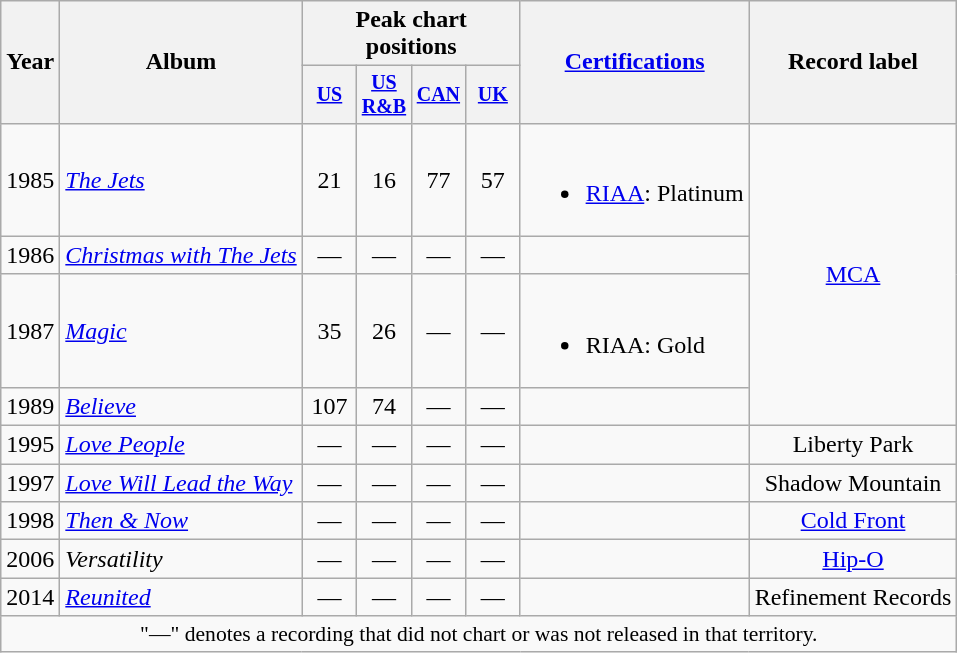<table class="wikitable" style="text-align:center;">
<tr>
<th rowspan="2">Year</th>
<th rowspan="2">Album</th>
<th colspan="4">Peak chart positions</th>
<th rowspan="2"><a href='#'>Certifications</a></th>
<th rowspan="2">Record label</th>
</tr>
<tr style="font-size:smaller;">
<th style="width:30px;"><a href='#'>US</a><br></th>
<th style="width:30px;"><a href='#'>US<br>R&B</a><br></th>
<th style="width:30px;"><a href='#'>CAN</a><br></th>
<th style="width:30px;"><a href='#'>UK</a><br></th>
</tr>
<tr>
<td>1985</td>
<td style="text-align:left;"><em><a href='#'>The Jets</a></em></td>
<td>21</td>
<td>16</td>
<td>77</td>
<td>57</td>
<td align=left><br><ul><li><a href='#'>RIAA</a>: Platinum</li></ul></td>
<td rowspan="4"><a href='#'>MCA</a></td>
</tr>
<tr>
<td>1986</td>
<td style="text-align:left;"><em><a href='#'>Christmas with The Jets</a></em></td>
<td>—</td>
<td>—</td>
<td>—</td>
<td>—</td>
<td align=left></td>
</tr>
<tr>
<td>1987</td>
<td style="text-align:left;"><em><a href='#'>Magic</a></em></td>
<td>35</td>
<td>26</td>
<td>—</td>
<td>—</td>
<td align=left><br><ul><li>RIAA: Gold</li></ul></td>
</tr>
<tr>
<td>1989</td>
<td style="text-align:left;"><em><a href='#'>Believe</a></em></td>
<td>107</td>
<td>74</td>
<td>—</td>
<td>—</td>
<td align=left></td>
</tr>
<tr>
<td>1995</td>
<td style="text-align:left;"><em><a href='#'>Love People</a></em></td>
<td>—</td>
<td>—</td>
<td>—</td>
<td>—</td>
<td align=left></td>
<td>Liberty Park</td>
</tr>
<tr>
<td>1997</td>
<td style="text-align:left;"><em><a href='#'>Love Will Lead the Way</a></em></td>
<td>—</td>
<td>—</td>
<td>—</td>
<td>—</td>
<td align=left></td>
<td>Shadow Mountain</td>
</tr>
<tr>
<td>1998</td>
<td style="text-align:left;"><em><a href='#'>Then & Now</a></em></td>
<td>—</td>
<td>—</td>
<td>—</td>
<td>—</td>
<td align=left></td>
<td><a href='#'>Cold Front</a></td>
</tr>
<tr>
<td>2006</td>
<td style="text-align:left;"><em>Versatility</em></td>
<td>—</td>
<td>—</td>
<td>—</td>
<td>—</td>
<td align=left></td>
<td><a href='#'>Hip-O</a></td>
</tr>
<tr>
<td>2014</td>
<td style="text-align:left;"><em><a href='#'>Reunited</a></em></td>
<td>—</td>
<td>—</td>
<td>—</td>
<td>—</td>
<td align=left></td>
<td>Refinement Records</td>
</tr>
<tr>
<td colspan="15" style="font-size:90%">"—" denotes a recording that did not chart or was not released in that territory.</td>
</tr>
</table>
